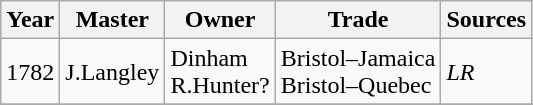<table class=" wikitable">
<tr>
<th>Year</th>
<th>Master</th>
<th>Owner</th>
<th>Trade</th>
<th>Sources</th>
</tr>
<tr>
<td>1782</td>
<td>J.Langley</td>
<td>Dinham<br>R.Hunter?</td>
<td>Bristol–Jamaica<br>Bristol–Quebec</td>
<td><em>LR</em></td>
</tr>
<tr>
</tr>
</table>
